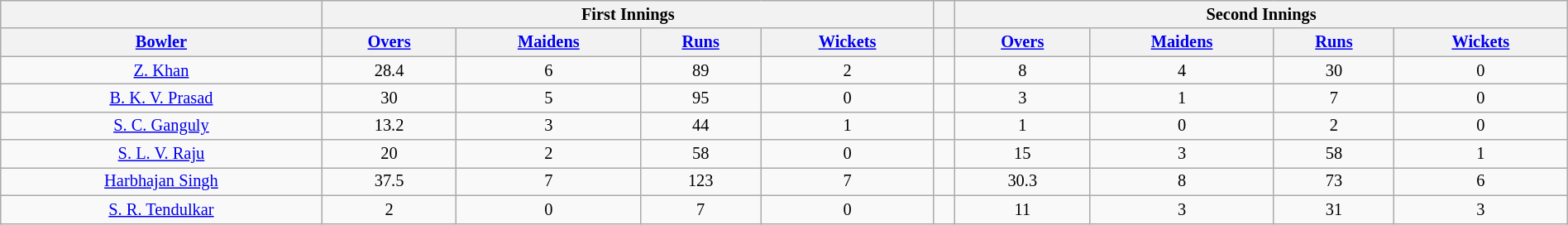<table border="1" cellpadding="1" cellspacing="0" style="font-size: 85%; border: grey solid 1px; border-collapse: collapse; text-align: center; width: 100%;" class=wikitable>
<tr>
<th></th>
<th colspan="4">First Innings</th>
<th></th>
<th colspan="4">Second Innings</th>
</tr>
<tr>
<th><a href='#'>Bowler</a></th>
<th><a href='#'>Overs</a></th>
<th><a href='#'>Maidens</a></th>
<th><a href='#'>Runs</a></th>
<th><a href='#'>Wickets</a></th>
<th></th>
<th><a href='#'>Overs</a></th>
<th><a href='#'>Maidens</a></th>
<th><a href='#'>Runs</a></th>
<th><a href='#'>Wickets</a></th>
</tr>
<tr>
<td><a href='#'>Z. Khan</a></td>
<td>28.4</td>
<td>6</td>
<td>89</td>
<td>2</td>
<td></td>
<td>8</td>
<td>4</td>
<td>30</td>
<td>0</td>
</tr>
<tr>
<td><a href='#'>B. K. V. Prasad</a></td>
<td>30</td>
<td>5</td>
<td>95</td>
<td>0</td>
<td></td>
<td>3</td>
<td>1</td>
<td>7</td>
<td>0</td>
</tr>
<tr>
<td><a href='#'>S. C. Ganguly</a></td>
<td>13.2</td>
<td>3</td>
<td>44</td>
<td>1</td>
<td></td>
<td>1</td>
<td>0</td>
<td>2</td>
<td>0</td>
</tr>
<tr>
<td><a href='#'>S. L. V. Raju</a></td>
<td>20</td>
<td>2</td>
<td>58</td>
<td>0</td>
<td></td>
<td>15</td>
<td>3</td>
<td>58</td>
<td>1</td>
</tr>
<tr>
<td><a href='#'>Harbhajan Singh</a></td>
<td>37.5</td>
<td>7</td>
<td>123</td>
<td>7</td>
<td></td>
<td>30.3</td>
<td>8</td>
<td>73</td>
<td>6</td>
</tr>
<tr>
<td><a href='#'>S. R. Tendulkar</a></td>
<td>2</td>
<td>0</td>
<td>7</td>
<td>0</td>
<td></td>
<td>11</td>
<td>3</td>
<td>31</td>
<td>3</td>
</tr>
</table>
